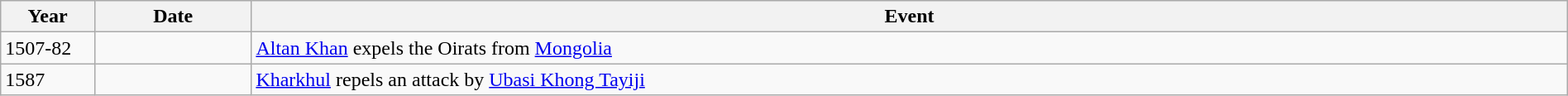<table class="wikitable" style="width:100%;">
<tr>
<th style="width:6%">Year</th>
<th style="width:10%">Date</th>
<th>Event</th>
</tr>
<tr>
<td>1507-82</td>
<td></td>
<td><a href='#'>Altan Khan</a> expels the Oirats from <a href='#'>Mongolia</a></td>
</tr>
<tr>
<td>1587</td>
<td></td>
<td><a href='#'>Kharkhul</a> repels an attack by <a href='#'>Ubasi Khong Tayiji</a></td>
</tr>
</table>
